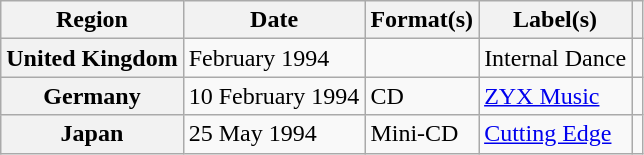<table class="wikitable plainrowheaders">
<tr>
<th scope="col">Region</th>
<th scope="col">Date</th>
<th scope="col">Format(s)</th>
<th scope="col">Label(s)</th>
<th scope="col"></th>
</tr>
<tr>
<th scope="row">United Kingdom</th>
<td>February 1994</td>
<td></td>
<td>Internal Dance</td>
<td></td>
</tr>
<tr>
<th scope="row">Germany</th>
<td>10 February 1994</td>
<td>CD</td>
<td><a href='#'>ZYX Music</a></td>
<td></td>
</tr>
<tr>
<th scope="row">Japan</th>
<td>25 May 1994</td>
<td>Mini-CD</td>
<td><a href='#'>Cutting Edge</a></td>
<td></td>
</tr>
</table>
